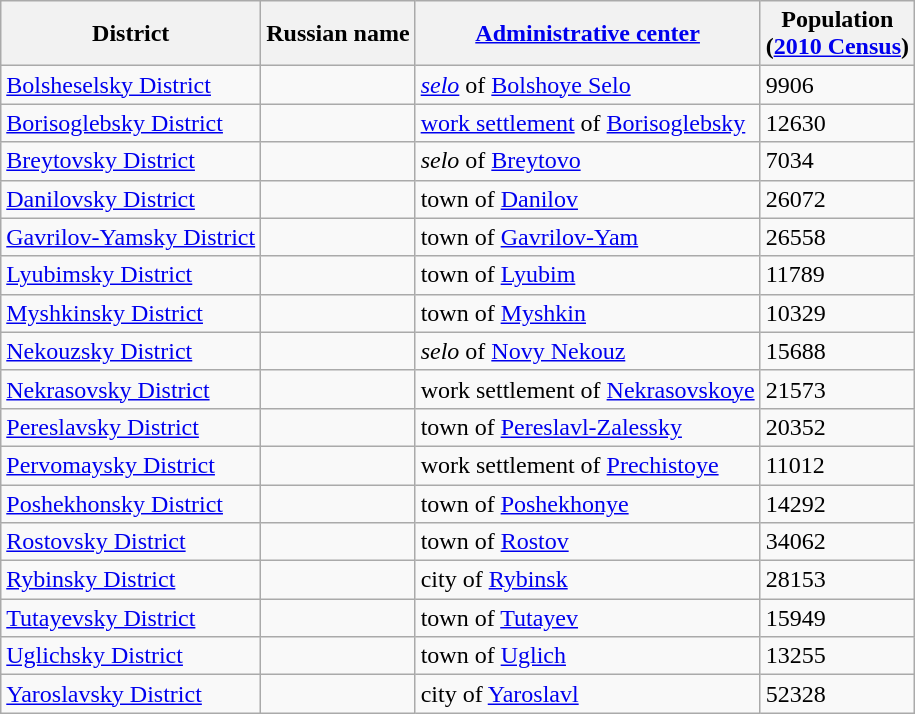<table class="wikitable sortable">
<tr>
<th>District</th>
<th>Russian name</th>
<th><a href='#'>Administrative center</a></th>
<th>Population<br>(<a href='#'>2010 Census</a>)</th>
</tr>
<tr>
<td><a href='#'>Bolsheselsky District</a></td>
<td></td>
<td><em><a href='#'>selo</a></em> of <a href='#'>Bolshoye Selo</a></td>
<td>9906</td>
</tr>
<tr>
<td><a href='#'>Borisoglebsky District</a></td>
<td></td>
<td><a href='#'>work settlement</a> of <a href='#'>Borisoglebsky</a></td>
<td>12630</td>
</tr>
<tr>
<td><a href='#'>Breytovsky District</a></td>
<td></td>
<td><em>selo</em> of <a href='#'>Breytovo</a></td>
<td>7034</td>
</tr>
<tr>
<td><a href='#'>Danilovsky District</a></td>
<td></td>
<td>town of <a href='#'>Danilov</a></td>
<td>26072</td>
</tr>
<tr>
<td><a href='#'>Gavrilov-Yamsky District</a></td>
<td></td>
<td>town of <a href='#'>Gavrilov-Yam</a></td>
<td>26558</td>
</tr>
<tr>
<td><a href='#'>Lyubimsky District</a></td>
<td></td>
<td>town of <a href='#'>Lyubim</a></td>
<td>11789</td>
</tr>
<tr>
<td><a href='#'>Myshkinsky District</a></td>
<td></td>
<td>town of <a href='#'>Myshkin</a></td>
<td>10329</td>
</tr>
<tr>
<td><a href='#'>Nekouzsky District</a></td>
<td></td>
<td><em>selo</em> of <a href='#'>Novy Nekouz</a></td>
<td>15688</td>
</tr>
<tr>
<td><a href='#'>Nekrasovsky District</a></td>
<td></td>
<td>work settlement of <a href='#'>Nekrasovskoye</a></td>
<td>21573</td>
</tr>
<tr>
<td><a href='#'>Pereslavsky District</a></td>
<td></td>
<td>town of <a href='#'>Pereslavl-Zalessky</a></td>
<td>20352</td>
</tr>
<tr>
<td><a href='#'>Pervomaysky District</a></td>
<td></td>
<td>work settlement of <a href='#'>Prechistoye</a></td>
<td>11012</td>
</tr>
<tr>
<td><a href='#'>Poshekhonsky District</a></td>
<td></td>
<td>town of <a href='#'>Poshekhonye</a></td>
<td>14292</td>
</tr>
<tr>
<td><a href='#'>Rostovsky District</a></td>
<td></td>
<td>town of <a href='#'>Rostov</a></td>
<td>34062</td>
</tr>
<tr>
<td><a href='#'>Rybinsky District</a></td>
<td></td>
<td>city of <a href='#'>Rybinsk</a></td>
<td>28153</td>
</tr>
<tr>
<td><a href='#'>Tutayevsky District</a></td>
<td></td>
<td>town of <a href='#'>Tutayev</a></td>
<td>15949</td>
</tr>
<tr>
<td><a href='#'>Uglichsky District</a></td>
<td></td>
<td>town of <a href='#'>Uglich</a></td>
<td>13255</td>
</tr>
<tr>
<td><a href='#'>Yaroslavsky District</a></td>
<td></td>
<td>city of <a href='#'>Yaroslavl</a></td>
<td>52328</td>
</tr>
</table>
